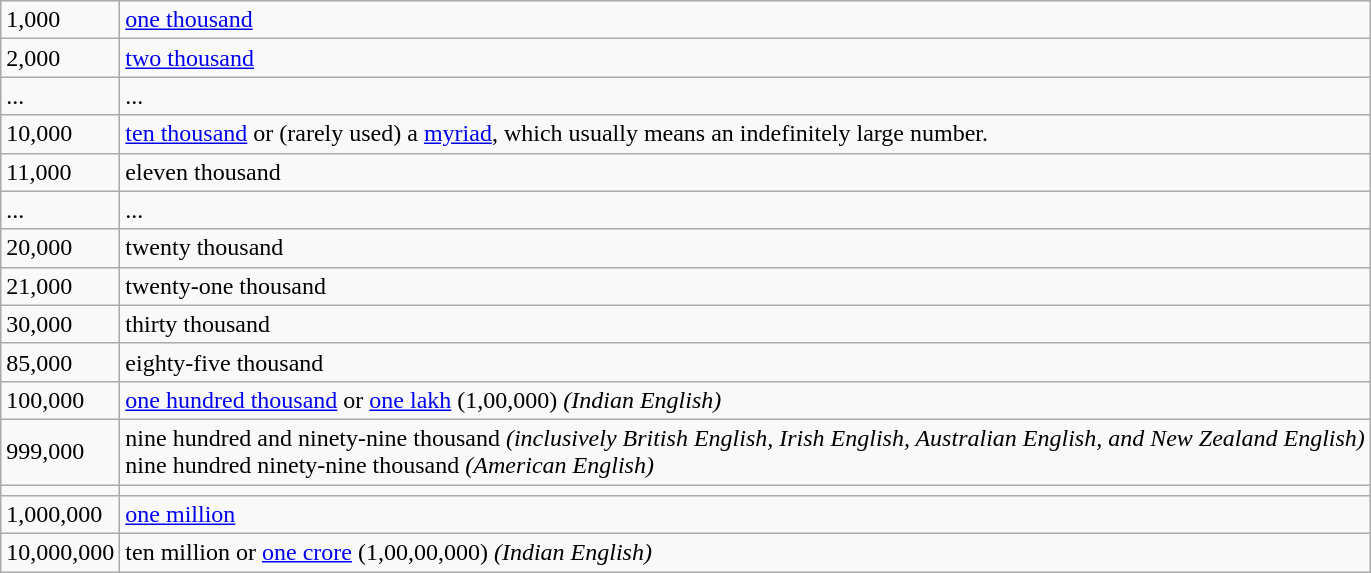<table class="wikitable">
<tr>
<td>1,000</td>
<td><a href='#'>one thousand</a></td>
</tr>
<tr>
<td>2,000</td>
<td><a href='#'>two thousand</a></td>
</tr>
<tr>
<td>...</td>
<td>...</td>
</tr>
<tr>
<td>10,000</td>
<td><a href='#'>ten thousand</a> or (rarely used) a <a href='#'>myriad</a>, which usually means an indefinitely large number.</td>
</tr>
<tr>
<td>11,000</td>
<td>eleven thousand</td>
</tr>
<tr>
<td>...</td>
<td>...</td>
</tr>
<tr>
<td>20,000</td>
<td>twenty thousand</td>
</tr>
<tr>
<td>21,000</td>
<td>twenty-one thousand</td>
</tr>
<tr>
<td>30,000</td>
<td>thirty thousand</td>
</tr>
<tr>
<td>85,000</td>
<td>eighty-five thousand</td>
</tr>
<tr>
<td>100,000</td>
<td><a href='#'>one hundred thousand</a> or <a href='#'>one lakh</a> (1,00,000) <em>(Indian English)</em></td>
</tr>
<tr>
<td>999,000</td>
<td>nine hundred and ninety-nine thousand <em>(inclusively British English, Irish English, Australian English, and New Zealand English)</em><br>nine hundred ninety-nine thousand <em>(American English)</em></td>
</tr>
<tr>
<td></td>
<td></td>
</tr>
<tr>
<td>1,000,000</td>
<td><a href='#'>one million</a></td>
</tr>
<tr>
<td>10,000,000</td>
<td>ten million or <a href='#'>one crore</a> (1,00,00,000) <em>(Indian English)</em></td>
</tr>
</table>
